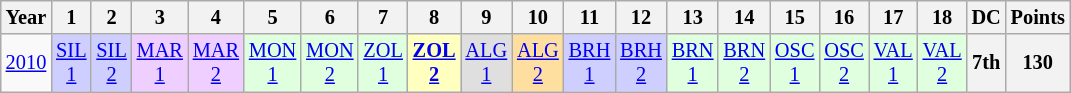<table class="wikitable" style="text-align:center; font-size:85%">
<tr>
<th>Year</th>
<th>1</th>
<th>2</th>
<th>3</th>
<th>4</th>
<th>5</th>
<th>6</th>
<th>7</th>
<th>8</th>
<th>9</th>
<th>10</th>
<th>11</th>
<th>12</th>
<th>13</th>
<th>14</th>
<th>15</th>
<th>16</th>
<th>17</th>
<th>18</th>
<th>DC</th>
<th>Points</th>
</tr>
<tr>
<td><a href='#'>2010</a></td>
<td style="background:#CFCFFF;"><a href='#'>SIL<br>1</a><br></td>
<td style="background:#CFCFFF;"><a href='#'>SIL<br>2</a><br></td>
<td style="background:#EFCFFF;"><a href='#'>MAR<br>1</a><br></td>
<td style="background:#EFCFFF;"><a href='#'>MAR<br>2</a><br></td>
<td style="background:#DFFFDF;"><a href='#'>MON<br>1</a><br></td>
<td style="background:#DFFFDF;"><a href='#'>MON<br>2</a><br></td>
<td style="background:#DFFFDF;"><a href='#'>ZOL<br>1</a><br></td>
<td style="background:#FFFFBF;"><strong><a href='#'>ZOL<br>2</a></strong><br></td>
<td style="background:#DFDFDF;"><a href='#'>ALG<br>1</a><br></td>
<td style="background:#FFDF9F;"><a href='#'>ALG<br>2</a><br></td>
<td style="background:#CFCFFF;"><a href='#'>BRH<br>1</a><br></td>
<td style="background:#CFCFFF;"><a href='#'>BRH<br>2</a><br></td>
<td style="background:#DFFFDF;"><a href='#'>BRN<br>1</a><br></td>
<td style="background:#DFFFDF;"><a href='#'>BRN<br>2</a><br></td>
<td style="background:#DFFFDF;"><a href='#'>OSC<br>1</a><br></td>
<td style="background:#DFFFDF;"><a href='#'>OSC<br>2</a><br></td>
<td style="background:#DFFFDF;"><a href='#'>VAL<br>1</a><br></td>
<td style="background:#DFFFDF;"><a href='#'>VAL<br>2</a><br></td>
<th>7th</th>
<th>130</th>
</tr>
</table>
